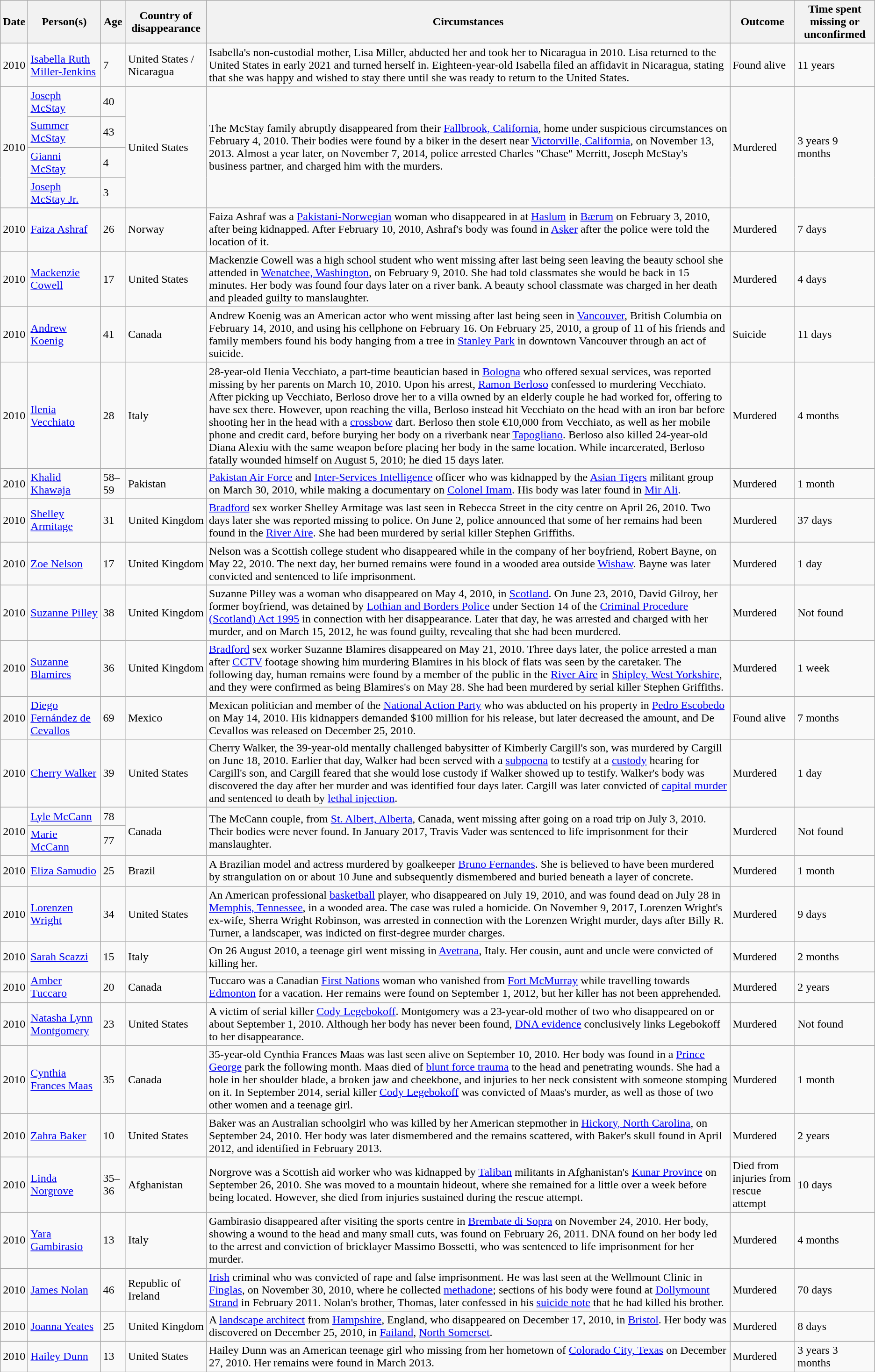<table class="wikitable sortable zebra">
<tr>
<th data-sort-type="isoDate">Date</th>
<th data-sort-type="text">Person(s)</th>
<th data-sort-type="text">Age</th>
<th data-sort-type="text">Country of disappearance</th>
<th class="unsortable">Circumstances</th>
<th data-sort-type="text">Outcome</th>
<th>Time spent missing or unconfirmed</th>
</tr>
<tr>
<td data-sort-value="2010-01-01">2010</td>
<td><a href='#'>Isabella Ruth Miller-Jenkins</a></td>
<td data-sort-value="007">7</td>
<td>United States / Nicaragua</td>
<td>Isabella's non-custodial mother, Lisa Miller, abducted her and took her to Nicaragua in 2010. Lisa returned to the United States in early 2021 and turned herself in. Eighteen-year-old Isabella filed an affidavit in Nicaragua, stating that she was happy and wished to stay there until she was ready to return to the United States.</td>
<td>Found alive</td>
<td>11 years</td>
</tr>
<tr>
<td rowspan="4" data-sort-value="2010-02-04">2010</td>
<td><a href='#'>Joseph McStay</a></td>
<td>40</td>
<td rowspan="4">United States</td>
<td rowspan="4">The McStay family abruptly disappeared from their <a href='#'>Fallbrook, California</a>, home under suspicious circumstances on February 4, 2010. Their bodies were found by a biker in the desert near <a href='#'>Victorville, California</a>, on November 13, 2013. Almost a year later, on November 7, 2014, police arrested Charles "Chase" Merritt, Joseph McStay's business partner, and charged him with the murders.</td>
<td rowspan="4">Murdered</td>
<td rowspan="4">3 years 9 months</td>
</tr>
<tr>
<td><a href='#'>Summer McStay</a></td>
<td>43</td>
</tr>
<tr>
<td><a href='#'>Gianni McStay</a></td>
<td>4</td>
</tr>
<tr>
<td><a href='#'>Joseph McStay Jr.</a></td>
<td>3</td>
</tr>
<tr>
<td>2010</td>
<td><a href='#'>Faiza Ashraf</a></td>
<td data-sort-value="026">26</td>
<td>Norway</td>
<td>Faiza Ashraf was a <a href='#'>Pakistani-Norwegian</a> woman who disappeared in at <a href='#'>Haslum</a> in <a href='#'>Bærum</a> on February 3, 2010, after being kidnapped. After February 10, 2010, Ashraf's body was found in <a href='#'>Asker</a> after the police were told the location of it.</td>
<td>Murdered</td>
<td>7 days</td>
</tr>
<tr>
<td data-sort-value="2010-02-09">2010</td>
<td><a href='#'>Mackenzie Cowell</a></td>
<td data-sort-value="017">17</td>
<td>United States</td>
<td>Mackenzie Cowell was a high school student who went missing after last being seen leaving the beauty school she attended in <a href='#'>Wenatchee, Washington</a>, on February 9, 2010. She had told classmates she would be back in 15 minutes. Her body was found four days later on a river bank. A beauty school classmate was charged in her death and pleaded guilty to manslaughter.</td>
<td>Murdered</td>
<td>4 days</td>
</tr>
<tr>
<td data-sort-value="2010-02-16">2010</td>
<td><a href='#'>Andrew Koenig</a></td>
<td data-sort-value="041">41</td>
<td>Canada</td>
<td>Andrew Koenig was an American actor who went missing after last being seen in <a href='#'>Vancouver</a>, British Columbia on February 14, 2010, and using his cellphone on February 16. On February 25, 2010, a group of 11 of his friends and family members found his body hanging from a tree in <a href='#'>Stanley Park</a> in downtown Vancouver through an act of suicide.</td>
<td>Suicide</td>
<td>11 days</td>
</tr>
<tr>
<td data-sort-value="2010-03-10">2010</td>
<td><a href='#'>Ilenia Vecchiato</a></td>
<td data-sort-value="028">28</td>
<td>Italy</td>
<td>28-year-old Ilenia Vecchiato, a part-time beautician based in <a href='#'>Bologna</a> who offered sexual services, was reported missing by her parents on March 10, 2010. Upon his arrest, <a href='#'>Ramon Berloso</a> confessed to murdering Vecchiato. After picking up Vecchiato, Berloso drove her to a villa owned by an elderly couple he had worked for, offering to have sex there. However, upon reaching the villa, Berloso instead hit Vecchiato on the head with an iron bar before shooting her in the head with a <a href='#'>crossbow</a> dart. Berloso then stole €10,000 from Vecchiato, as well as her mobile phone and credit card, before burying her body on a riverbank near <a href='#'>Tapogliano</a>. Berloso also killed 24-year-old Diana Alexiu with the same weapon before placing her body in the same location. While incarcerated, Berloso fatally wounded himself on August 5, 2010; he died 15 days later.</td>
<td>Murdered</td>
<td data-sort-value="132">4 months</td>
</tr>
<tr>
<td>2010</td>
<td><a href='#'>Khalid Khawaja</a></td>
<td>58–59</td>
<td>Pakistan</td>
<td><a href='#'>Pakistan Air Force</a> and <a href='#'>Inter-Services Intelligence</a> officer who was kidnapped by the <a href='#'>Asian Tigers</a> militant group on March 30, 2010, while making a documentary on <a href='#'>Colonel Imam</a>. His body was later found in <a href='#'>Mir Ali</a>.</td>
<td>Murdered</td>
<td>1 month</td>
</tr>
<tr>
<td data-sort-value="2010-04-26">2010</td>
<td><a href='#'>Shelley Armitage</a></td>
<td data-sort-value="031">31</td>
<td>United Kingdom</td>
<td><a href='#'>Bradford</a> sex worker Shelley Armitage was last seen in Rebecca Street in the city centre on April 26, 2010. Two days later she was reported missing to police. On June 2, police announced that some of her remains had been found in the <a href='#'>River Aire</a>. She had been murdered by serial killer Stephen Griffiths.</td>
<td>Murdered</td>
<td>37 days</td>
</tr>
<tr>
<td>2010</td>
<td><a href='#'>Zoe Nelson</a></td>
<td>17</td>
<td>United Kingdom</td>
<td>Nelson was a Scottish college student who disappeared while in the company of her boyfriend, Robert Bayne, on May 22, 2010. The next day, her burned remains were found in a wooded area outside <a href='#'>Wishaw</a>. Bayne was later convicted and sentenced to life imprisonment.</td>
<td>Murdered</td>
<td>1 day</td>
</tr>
<tr>
<td data-sort-value="2010-05-04">2010</td>
<td><a href='#'>Suzanne Pilley</a></td>
<td data-sort-value="038">38</td>
<td>United Kingdom</td>
<td>Suzanne Pilley was a woman who disappeared on May 4, 2010, in <a href='#'>Scotland</a>. On June 23, 2010, David Gilroy, her former boyfriend, was detained by <a href='#'>Lothian and Borders Police</a> under Section 14 of the <a href='#'>Criminal Procedure (Scotland) Act 1995</a> in connection with her disappearance. Later that day, he was arrested and charged with her murder, and on March 15, 2012, he was found guilty, revealing that she had been murdered.</td>
<td>Murdered</td>
<td>Not found</td>
</tr>
<tr>
<td data-sort-value="2010-05-21">2010</td>
<td><a href='#'>Suzanne Blamires</a></td>
<td data-sort-value="036">36</td>
<td>United Kingdom</td>
<td><a href='#'>Bradford</a> sex worker Suzanne Blamires disappeared on May 21, 2010. Three days later, the police arrested a man after <a href='#'>CCTV</a> footage showing him murdering Blamires in his block of flats was seen by the caretaker. The following day, human remains were found by a member of the public in the <a href='#'>River Aire</a> in <a href='#'>Shipley, West Yorkshire</a>, and they were confirmed as being Blamires's on May 28. She had been murdered by serial killer Stephen Griffiths.</td>
<td>Murdered</td>
<td>1 week</td>
</tr>
<tr>
<td>2010</td>
<td><a href='#'>Diego Fernández de Cevallos</a></td>
<td>69</td>
<td>Mexico</td>
<td>Mexican politician and member of the <a href='#'>National Action Party</a> who was abducted on his property in <a href='#'>Pedro Escobedo</a> on May 14, 2010. His kidnappers demanded $100 million for his release, but later decreased the amount, and De Cevallos was released on December 25, 2010.</td>
<td>Found alive</td>
<td>7 months</td>
</tr>
<tr>
<td data-sort-value="2010-06-18">2010</td>
<td><a href='#'>Cherry Walker</a></td>
<td data-sort-value="039">39</td>
<td>United States</td>
<td>Cherry Walker, the 39-year-old mentally challenged babysitter of Kimberly Cargill's son, was murdered by Cargill on June 18, 2010. Earlier that day, Walker had been served with a <a href='#'>subpoena</a> to testify at a <a href='#'>custody</a> hearing for Cargill's son, and Cargill feared that she would lose custody if Walker showed up to testify. Walker's body was discovered the day after her murder and was identified four days later. Cargill was later convicted of <a href='#'>capital murder</a> and sentenced to death by <a href='#'>lethal injection</a>.</td>
<td>Murdered</td>
<td data-sort-value="0001">1 day</td>
</tr>
<tr>
<td rowspan="2">2010</td>
<td><a href='#'>Lyle McCann</a></td>
<td>78</td>
<td rowspan="2">Canada</td>
<td rowspan="2">The McCann couple, from <a href='#'>St. Albert, Alberta</a>, Canada, went missing after going on a road trip on July 3, 2010. Their bodies were never found. In January 2017, Travis Vader was sentenced to life imprisonment for their manslaughter.</td>
<td rowspan="2">Murdered</td>
<td rowspan="2">Not found</td>
</tr>
<tr>
<td><a href='#'>Marie McCann</a></td>
<td>77</td>
</tr>
<tr>
<td data-sort-value="2010-06-10">2010</td>
<td><a href='#'>Eliza Samudio</a></td>
<td data-sort-value="025">25</td>
<td>Brazil</td>
<td>A Brazilian model and actress murdered by goalkeeper <a href='#'>Bruno Fernandes</a>. She is believed to have been murdered by strangulation on or about 10 June and subsequently dismembered and buried beneath a layer of concrete.</td>
<td>Murdered</td>
<td>1 month</td>
</tr>
<tr>
<td data-sort-value="2010-07-19">2010</td>
<td><a href='#'>Lorenzen Wright</a></td>
<td data-sort-value="034">34</td>
<td>United States</td>
<td>An American professional <a href='#'>basketball</a> player, who disappeared on July 19, 2010, and was found dead on July 28 in <a href='#'>Memphis, Tennessee</a>, in a wooded area. The case was ruled a homicide. On November 9, 2017, Lorenzen Wright's ex-wife, Sherra Wright Robinson, was arrested in connection with the Lorenzen Wright murder, days after Billy R. Turner, a landscaper, was indicted on first-degree murder charges.</td>
<td>Murdered</td>
<td>9 days</td>
</tr>
<tr>
<td>2010</td>
<td><a href='#'>Sarah Scazzi</a></td>
<td>15</td>
<td>Italy</td>
<td>On 26 August 2010, a teenage girl went missing in <a href='#'>Avetrana</a>, Italy. Her cousin, aunt and uncle were convicted of killing her.</td>
<td>Murdered</td>
<td>2 months</td>
</tr>
<tr>
<td>2010</td>
<td><a href='#'>Amber Tuccaro</a></td>
<td>20</td>
<td>Canada</td>
<td>Tuccaro was a Canadian <a href='#'>First Nations</a> woman who vanished from <a href='#'>Fort McMurray</a> while travelling towards <a href='#'>Edmonton</a> for a vacation. Her remains were found on September 1, 2012, but her killer has not been apprehended.</td>
<td>Murdered</td>
<td>2 years</td>
</tr>
<tr>
<td data-sort-value="2010-09-01">2010</td>
<td><a href='#'>Natasha Lynn Montgomery</a></td>
<td data-sort-value="023">23</td>
<td>United States</td>
<td>A victim of serial killer <a href='#'>Cody Legebokoff</a>. Montgomery was a 23-year-old mother of two who disappeared on or about September 1, 2010. Although her body has never been found, <a href='#'>DNA evidence</a> conclusively links Legebokoff to her disappearance.</td>
<td>Murdered</td>
<td>Not found</td>
</tr>
<tr>
<td data-sort-value="2010-09-10">2010</td>
<td><a href='#'>Cynthia Frances Maas</a></td>
<td data-sort-value="035">35</td>
<td>Canada</td>
<td>35-year-old Cynthia Frances Maas was last seen alive on September 10, 2010. Her body was found in a <a href='#'>Prince George</a> park the following month. Maas died of <a href='#'>blunt force trauma</a> to the head and penetrating wounds. She had a hole in her shoulder blade, a broken jaw and cheekbone, and injuries to her neck consistent with someone stomping on it. In September 2014, serial killer <a href='#'>Cody Legebokoff</a> was convicted of Maas's murder, as well as those of two other women and a teenage girl.</td>
<td>Murdered</td>
<td data-sort-value="031">1 month</td>
</tr>
<tr>
<td>2010</td>
<td><a href='#'>Zahra Baker</a></td>
<td>10</td>
<td>United States</td>
<td>Baker was an Australian schoolgirl who was killed by her American stepmother in <a href='#'>Hickory, North Carolina</a>, on September 24, 2010. Her body was later dismembered and the remains scattered, with Baker's skull found in April 2012, and identified in February 2013.</td>
<td>Murdered</td>
<td>2 years</td>
</tr>
<tr>
<td>2010</td>
<td><a href='#'>Linda Norgrove</a></td>
<td>35–36</td>
<td>Afghanistan</td>
<td>Norgrove was a Scottish aid worker who was kidnapped by <a href='#'>Taliban</a> militants in Afghanistan's <a href='#'>Kunar Province</a> on September 26, 2010. She was moved to a mountain hideout, where she remained for a little over a week before being located. However, she died from injuries sustained during the rescue attempt.</td>
<td>Died from injuries from rescue attempt</td>
<td>10 days</td>
</tr>
<tr>
<td>2010</td>
<td><a href='#'>Yara Gambirasio</a></td>
<td>13</td>
<td>Italy</td>
<td>Gambirasio disappeared after visiting the sports centre in <a href='#'>Brembate di Sopra</a> on November 24, 2010. Her body, showing a wound to the head and many small cuts, was found on February 26, 2011. DNA found on her body led to the arrest and conviction of bricklayer Massimo Bossetti, who was sentenced to life imprisonment for her murder.</td>
<td>Murdered</td>
<td>4 months</td>
</tr>
<tr>
<td data-sort-value="2010-11-30">2010</td>
<td><a href='#'>James Nolan</a></td>
<td>46</td>
<td>Republic of Ireland</td>
<td><a href='#'>Irish</a> criminal who was convicted of rape and false imprisonment. He was last seen at the Wellmount Clinic in <a href='#'>Finglas</a>, on November 30, 2010, where he collected <a href='#'>methadone</a>; sections of his body were found at <a href='#'>Dollymount Strand</a> in February 2011. Nolan's brother, Thomas, later confessed in his <a href='#'>suicide note</a> that he had killed his brother.</td>
<td>Murdered</td>
<td>70 days</td>
</tr>
<tr>
<td data-sort-value="2010-12-17">2010</td>
<td><a href='#'>Joanna Yeates</a></td>
<td data-sort-value="025">25</td>
<td>United Kingdom</td>
<td>A <a href='#'>landscape architect</a> from <a href='#'>Hampshire</a>, England, who disappeared on December 17, 2010, in <a href='#'>Bristol</a>. Her body was discovered on December 25, 2010, in <a href='#'>Failand</a>, <a href='#'>North Somerset</a>.</td>
<td>Murdered</td>
<td>8 days</td>
</tr>
<tr>
<td data-sort-value="2010-12-27">2010</td>
<td><a href='#'>Hailey Dunn</a></td>
<td data-sort-value="013">13</td>
<td>United States</td>
<td>Hailey Dunn was an American teenage girl who missing from her hometown of <a href='#'>Colorado City, Texas</a> on December 27, 2010. Her remains were found in March 2013.</td>
<td>Murdered</td>
<td>3 years 3 months</td>
</tr>
</table>
